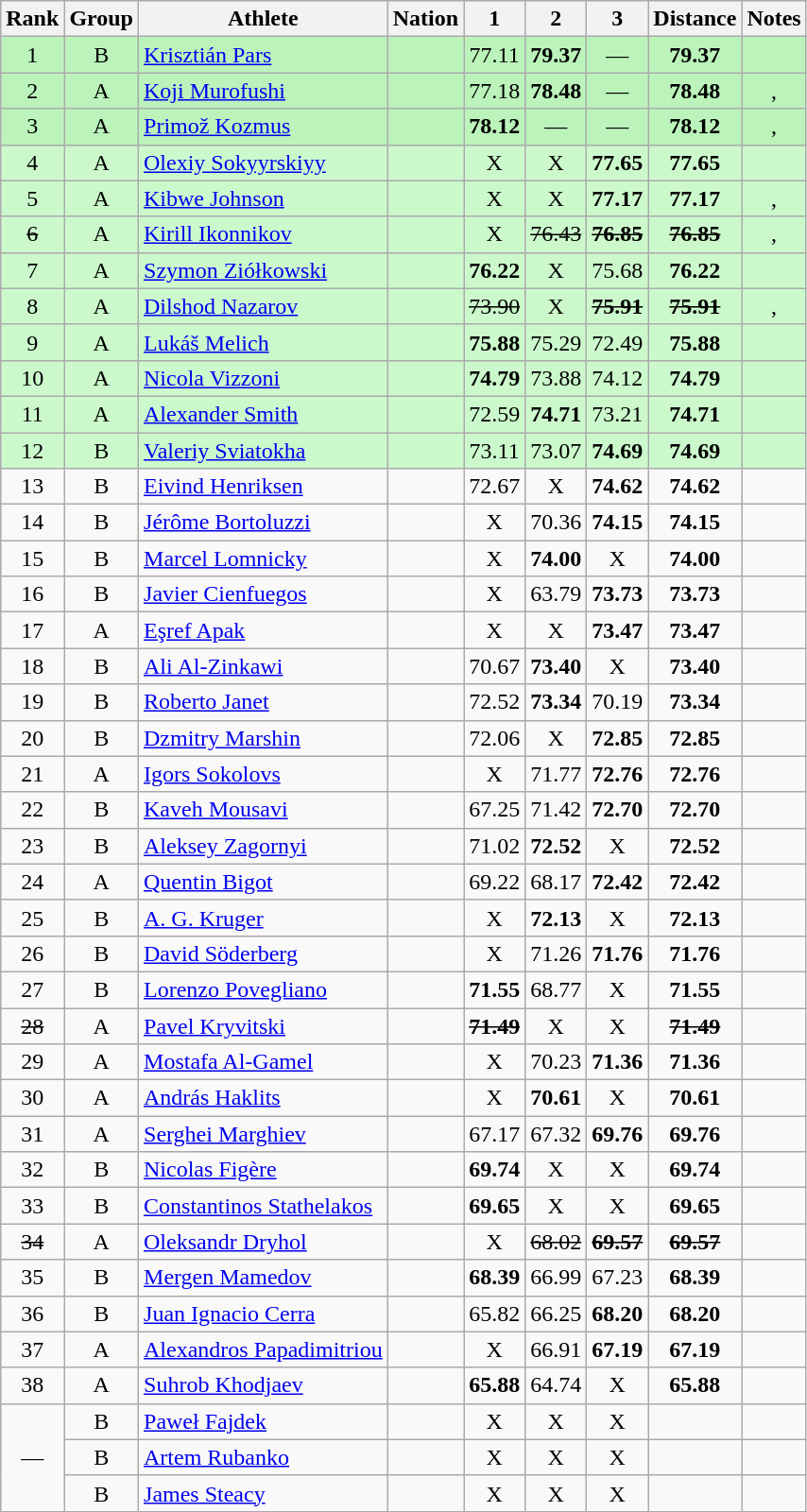<table class="wikitable sortable" style="text-align:center">
<tr>
<th>Rank</th>
<th>Group</th>
<th>Athlete</th>
<th>Nation</th>
<th>1</th>
<th>2</th>
<th>3</th>
<th>Distance</th>
<th>Notes</th>
</tr>
<tr bgcolor=bbf3bb>
<td>1</td>
<td>B</td>
<td align="left"><a href='#'>Krisztián Pars</a></td>
<td align="left"></td>
<td>77.11</td>
<td><strong>79.37</strong></td>
<td data-sort-value=78.00>—</td>
<td><strong>79.37</strong></td>
<td></td>
</tr>
<tr bgcolor=bbf3bb>
<td>2</td>
<td>A</td>
<td align="left"><a href='#'>Koji Murofushi</a></td>
<td align="left"></td>
<td>77.18</td>
<td><strong>78.48</strong></td>
<td data-sort-value=78.00>—</td>
<td><strong>78.48</strong></td>
<td>, </td>
</tr>
<tr bgcolor=bbf3bb>
<td>3</td>
<td>A</td>
<td align="left"><a href='#'>Primož Kozmus</a></td>
<td align="left"></td>
<td><strong>78.12</strong></td>
<td data-sort-value=78.00>—</td>
<td data-sort-value=78.00>—</td>
<td><strong>78.12</strong></td>
<td>, </td>
</tr>
<tr bgcolor=ccf9cc>
<td>4</td>
<td>A</td>
<td align="left"><a href='#'>Olexiy Sokyyrskiyy</a></td>
<td align="left"></td>
<td data-sort-value=1.00>X</td>
<td data-sort-value=1.00>X</td>
<td><strong>77.65</strong></td>
<td><strong>77.65</strong></td>
<td></td>
</tr>
<tr bgcolor=ccf9cc>
<td>5</td>
<td>A</td>
<td align="left"><a href='#'>Kibwe Johnson</a></td>
<td align="left"></td>
<td data-sort-value=1.00>X</td>
<td data-sort-value=1.00>X</td>
<td><strong>77.17</strong></td>
<td><strong>77.17</strong></td>
<td>, </td>
</tr>
<tr bgcolor=ccf9cc>
<td><s>6</s></td>
<td>A</td>
<td align="left"><a href='#'>Kirill Ikonnikov</a></td>
<td align="left"></td>
<td data-sort-value=1.00>X</td>
<td><s>76.43</s></td>
<td><s><strong>76.85</strong></s></td>
<td><s><strong>76.85</strong></s></td>
<td>, </td>
</tr>
<tr bgcolor=ccf9cc>
<td>7</td>
<td>A</td>
<td align="left"><a href='#'>Szymon Ziółkowski</a></td>
<td align="left"></td>
<td><strong>76.22</strong></td>
<td data-sort-value=1.00>X</td>
<td>75.68</td>
<td><strong>76.22</strong></td>
<td></td>
</tr>
<tr bgcolor=ccf9cc>
<td>8</td>
<td>A</td>
<td align="left"><a href='#'>Dilshod Nazarov</a></td>
<td align="left"></td>
<td><s>73.90</s></td>
<td data-sort-value=1.00>X</td>
<td><s><strong>75.91</strong></s></td>
<td><s><strong>75.91</strong></s></td>
<td>, </td>
</tr>
<tr bgcolor=ccf9cc>
<td>9</td>
<td>A</td>
<td align="left"><a href='#'>Lukáš Melich</a></td>
<td align="left"></td>
<td><strong>75.88</strong></td>
<td>75.29</td>
<td>72.49</td>
<td><strong>75.88</strong></td>
<td></td>
</tr>
<tr bgcolor=ccf9cc>
<td>10</td>
<td>A</td>
<td align="left"><a href='#'>Nicola Vizzoni</a></td>
<td align="left"></td>
<td><strong>74.79</strong></td>
<td>73.88</td>
<td>74.12</td>
<td><strong>74.79</strong></td>
<td></td>
</tr>
<tr bgcolor=ccf9cc>
<td>11</td>
<td>A</td>
<td align="left"><a href='#'>Alexander Smith</a></td>
<td align="left"></td>
<td>72.59</td>
<td><strong>74.71</strong></td>
<td>73.21</td>
<td><strong>74.71</strong></td>
<td></td>
</tr>
<tr bgcolor=ccf9cc>
<td>12</td>
<td>B</td>
<td align="left"><a href='#'>Valeriy Sviatokha</a></td>
<td align="left"></td>
<td>73.11</td>
<td>73.07</td>
<td><strong>74.69</strong></td>
<td><strong>74.69</strong></td>
<td></td>
</tr>
<tr>
<td>13</td>
<td>B</td>
<td align="left"><a href='#'>Eivind Henriksen</a></td>
<td align="left"></td>
<td>72.67</td>
<td data-sort-value=1.00>X</td>
<td><strong>74.62</strong></td>
<td><strong>74.62</strong></td>
<td></td>
</tr>
<tr>
<td>14</td>
<td>B</td>
<td align="left"><a href='#'>Jérôme Bortoluzzi</a></td>
<td align="left"></td>
<td data-sort-value=1.00>X</td>
<td>70.36</td>
<td><strong>74.15</strong></td>
<td><strong>74.15</strong></td>
<td></td>
</tr>
<tr>
<td>15</td>
<td>B</td>
<td align="left"><a href='#'>Marcel Lomnicky</a></td>
<td align="left"></td>
<td data-sort-value=1.00>X</td>
<td><strong>74.00</strong></td>
<td data-sort-value=1.00>X</td>
<td><strong>74.00</strong></td>
<td></td>
</tr>
<tr>
<td>16</td>
<td>B</td>
<td align="left"><a href='#'>Javier Cienfuegos</a></td>
<td align="left"></td>
<td data-sort-value=1.00>X</td>
<td>63.79</td>
<td><strong>73.73</strong></td>
<td><strong>73.73</strong></td>
<td></td>
</tr>
<tr>
<td>17</td>
<td>A</td>
<td align="left"><a href='#'>Eşref Apak</a></td>
<td align="left"></td>
<td data-sort-value=1.00>X</td>
<td data-sort-value=1.00>X</td>
<td><strong>73.47</strong></td>
<td><strong>73.47</strong></td>
<td></td>
</tr>
<tr>
<td>18</td>
<td>B</td>
<td align="left"><a href='#'>Ali Al-Zinkawi</a></td>
<td align="left"></td>
<td>70.67</td>
<td><strong>73.40</strong></td>
<td data-sort-value=1.00>X</td>
<td><strong>73.40</strong></td>
<td></td>
</tr>
<tr>
<td>19</td>
<td>B</td>
<td align="left"><a href='#'>Roberto Janet</a></td>
<td align="left"></td>
<td>72.52</td>
<td><strong>73.34</strong></td>
<td>70.19</td>
<td><strong>73.34</strong></td>
<td></td>
</tr>
<tr>
<td>20</td>
<td>B</td>
<td align="left"><a href='#'>Dzmitry Marshin</a></td>
<td align="left"></td>
<td>72.06</td>
<td data-sort-value=1.00>X</td>
<td><strong>72.85</strong></td>
<td><strong>72.85</strong></td>
<td></td>
</tr>
<tr>
<td>21</td>
<td>A</td>
<td align="left"><a href='#'>Igors Sokolovs</a></td>
<td align="left"></td>
<td data-sort-value=1.00>X</td>
<td>71.77</td>
<td><strong>72.76</strong></td>
<td><strong>72.76</strong></td>
<td></td>
</tr>
<tr>
<td>22</td>
<td>B</td>
<td align="left"><a href='#'>Kaveh Mousavi</a></td>
<td align="left"></td>
<td>67.25</td>
<td>71.42</td>
<td><strong>72.70</strong></td>
<td><strong>72.70</strong></td>
<td></td>
</tr>
<tr>
<td>23</td>
<td>B</td>
<td align="left"><a href='#'>Aleksey Zagornyi</a></td>
<td align="left"></td>
<td>71.02</td>
<td><strong>72.52</strong></td>
<td data-sort-value=1.00>X</td>
<td><strong>72.52</strong></td>
<td></td>
</tr>
<tr>
<td>24</td>
<td>A</td>
<td align="left"><a href='#'>Quentin Bigot</a></td>
<td align="left"></td>
<td>69.22</td>
<td>68.17</td>
<td><strong>72.42</strong></td>
<td><strong>72.42</strong></td>
<td></td>
</tr>
<tr>
<td>25</td>
<td>B</td>
<td align="left"><a href='#'>A. G. Kruger</a></td>
<td align="left"></td>
<td data-sort-value=1.00>X</td>
<td><strong>72.13</strong></td>
<td data-sort-value=1.00>X</td>
<td><strong>72.13</strong></td>
<td></td>
</tr>
<tr>
<td>26</td>
<td>B</td>
<td align="left"><a href='#'>David Söderberg</a></td>
<td align="left"></td>
<td data-sort-value=1.00>X</td>
<td>71.26</td>
<td><strong>71.76</strong></td>
<td><strong>71.76</strong></td>
<td></td>
</tr>
<tr>
<td>27</td>
<td>B</td>
<td align="left"><a href='#'>Lorenzo Povegliano</a></td>
<td align="left"></td>
<td><strong>71.55</strong></td>
<td>68.77</td>
<td data-sort-value=1.00>X</td>
<td><strong>71.55</strong></td>
<td></td>
</tr>
<tr>
<td><s>28</s></td>
<td>A</td>
<td align="left"><a href='#'>Pavel Kryvitski</a></td>
<td align="left"></td>
<td><s><strong>71.49</strong></s></td>
<td data-sort-value=1.00>X</td>
<td data-sort-value=1.00>X</td>
<td><s><strong>71.49</strong></s></td>
<td></td>
</tr>
<tr>
<td>29</td>
<td>A</td>
<td align="left"><a href='#'>Mostafa Al-Gamel</a></td>
<td align="left"></td>
<td data-sort-value=1.00>X</td>
<td>70.23</td>
<td><strong>71.36</strong></td>
<td><strong>71.36</strong></td>
<td></td>
</tr>
<tr>
<td>30</td>
<td>A</td>
<td align="left"><a href='#'>András Haklits</a></td>
<td align="left"></td>
<td data-sort-value=1.00>X</td>
<td><strong>70.61</strong></td>
<td data-sort-value=1.00>X</td>
<td><strong>70.61</strong></td>
<td></td>
</tr>
<tr>
<td>31</td>
<td>A</td>
<td align="left"><a href='#'>Serghei Marghiev</a></td>
<td align="left"></td>
<td>67.17</td>
<td>67.32</td>
<td><strong>69.76</strong></td>
<td><strong>69.76</strong></td>
<td></td>
</tr>
<tr>
<td>32</td>
<td>B</td>
<td align="left"><a href='#'>Nicolas Figère</a></td>
<td align="left"></td>
<td><strong>69.74</strong></td>
<td data-sort-value=1.00>X</td>
<td data-sort-value=1.00>X</td>
<td><strong>69.74</strong></td>
<td></td>
</tr>
<tr>
<td>33</td>
<td>B</td>
<td align="left"><a href='#'>Constantinos Stathelakos</a></td>
<td align="left"></td>
<td><strong>69.65</strong></td>
<td data-sort-value=1.00>X</td>
<td data-sort-value=1.00>X</td>
<td><strong>69.65</strong></td>
<td></td>
</tr>
<tr>
<td><s>34</s></td>
<td>A</td>
<td align="left"><a href='#'>Oleksandr Dryhol</a></td>
<td align="left"></td>
<td data-sort-value=1.00>X</td>
<td><s>68.02</s></td>
<td><s><strong>69.57</strong></s></td>
<td><s><strong>69.57</strong></s></td>
<td></td>
</tr>
<tr>
<td>35</td>
<td>B</td>
<td align="left"><a href='#'>Mergen Mamedov</a></td>
<td align="left"></td>
<td><strong>68.39</strong></td>
<td>66.99</td>
<td>67.23</td>
<td><strong>68.39</strong></td>
<td></td>
</tr>
<tr>
<td>36</td>
<td>B</td>
<td align="left"><a href='#'>Juan Ignacio Cerra</a></td>
<td align="left"></td>
<td>65.82</td>
<td>66.25</td>
<td><strong>68.20</strong></td>
<td><strong>68.20</strong></td>
<td></td>
</tr>
<tr>
<td>37</td>
<td>A</td>
<td align="left"><a href='#'>Alexandros Papadimitriou</a></td>
<td align="left"></td>
<td data-sort-value=1.00>X</td>
<td>66.91</td>
<td><strong>67.19</strong></td>
<td><strong>67.19</strong></td>
<td></td>
</tr>
<tr>
<td>38</td>
<td>A</td>
<td align="left"><a href='#'>Suhrob Khodjaev</a></td>
<td align="left"></td>
<td><strong>65.88</strong></td>
<td>64.74</td>
<td data-sort-value=1.00>X</td>
<td><strong>65.88</strong></td>
<td></td>
</tr>
<tr>
<td rowspan=3 data-sort-value=39>—</td>
<td>B</td>
<td align="left"><a href='#'>Paweł Fajdek</a></td>
<td align="left"></td>
<td data-sort-value=1.00>X</td>
<td data-sort-value=1.00>X</td>
<td data-sort-value=1.00>X</td>
<td data-sort-value=1.00></td>
<td></td>
</tr>
<tr>
<td>B</td>
<td align="left"><a href='#'>Artem Rubanko</a></td>
<td align="left"></td>
<td data-sort-value=1.00>X</td>
<td data-sort-value=1.00>X</td>
<td data-sort-value=1.00>X</td>
<td data-sort-value=1.00></td>
<td></td>
</tr>
<tr>
<td>B</td>
<td align="left"><a href='#'>James Steacy</a></td>
<td align="left"></td>
<td data-sort-value=1.00>X</td>
<td data-sort-value=1.00>X</td>
<td data-sort-value=1.00>X</td>
<td data-sort-value=1.00></td>
<td></td>
</tr>
</table>
